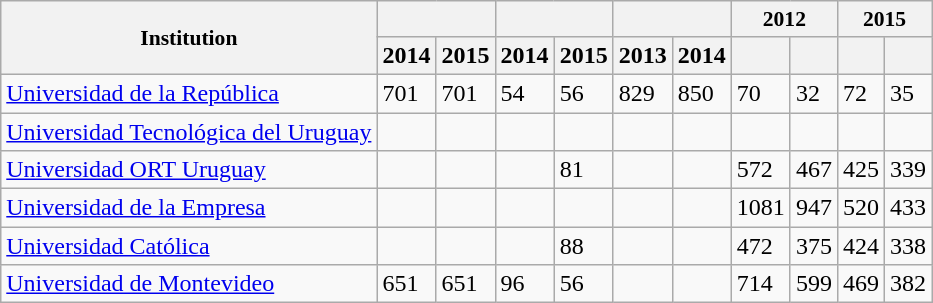<table class="wikitable sortable">
<tr style=font-size:90%>
<th rowspan=2>Institution</th>
<th colspan=2></th>
<th colspan=2></th>
<th colspan=2></th>
<th colspan=2 class=unsortable> 2012 </th>
<th colspan=2 class=unsortable> 2015 </th>
</tr>
<tr>
<th>2014</th>
<th>2015</th>
<th>2014</th>
<th>2015</th>
<th>2013 </th>
<th>2014 </th>
<th></th>
<th></th>
<th></th>
<th></th>
</tr>
<tr>
<td><a href='#'>Universidad de la República</a></td>
<td>701 </td>
<td>701</td>
<td>54 </td>
<td>56 </td>
<td>829</td>
<td>850</td>
<td>70</td>
<td>32</td>
<td>72</td>
<td>35</td>
</tr>
<tr>
<td><a href='#'>Universidad Tecnológica del Uruguay</a></td>
<td></td>
<td></td>
<td></td>
<td></td>
<td></td>
<td></td>
<td></td>
<td></td>
<td></td>
<td></td>
</tr>
<tr>
<td><a href='#'>Universidad ORT Uruguay</a></td>
<td></td>
<td></td>
<td></td>
<td>81 </td>
<td></td>
<td></td>
<td>572</td>
<td>467</td>
<td>425</td>
<td>339</td>
</tr>
<tr>
<td><a href='#'>Universidad de la Empresa</a></td>
<td></td>
<td></td>
<td></td>
<td></td>
<td></td>
<td></td>
<td>1081</td>
<td>947</td>
<td>520</td>
<td>433</td>
</tr>
<tr>
<td><a href='#'>Universidad Católica</a></td>
<td></td>
<td></td>
<td></td>
<td>88 </td>
<td></td>
<td></td>
<td>472</td>
<td>375</td>
<td>424</td>
<td>338</td>
</tr>
<tr>
<td><a href='#'>Universidad de Montevideo</a></td>
<td>651 </td>
<td>651</td>
<td>96 </td>
<td>56 </td>
<td></td>
<td></td>
<td>714</td>
<td>599</td>
<td>469</td>
<td>382</td>
</tr>
</table>
